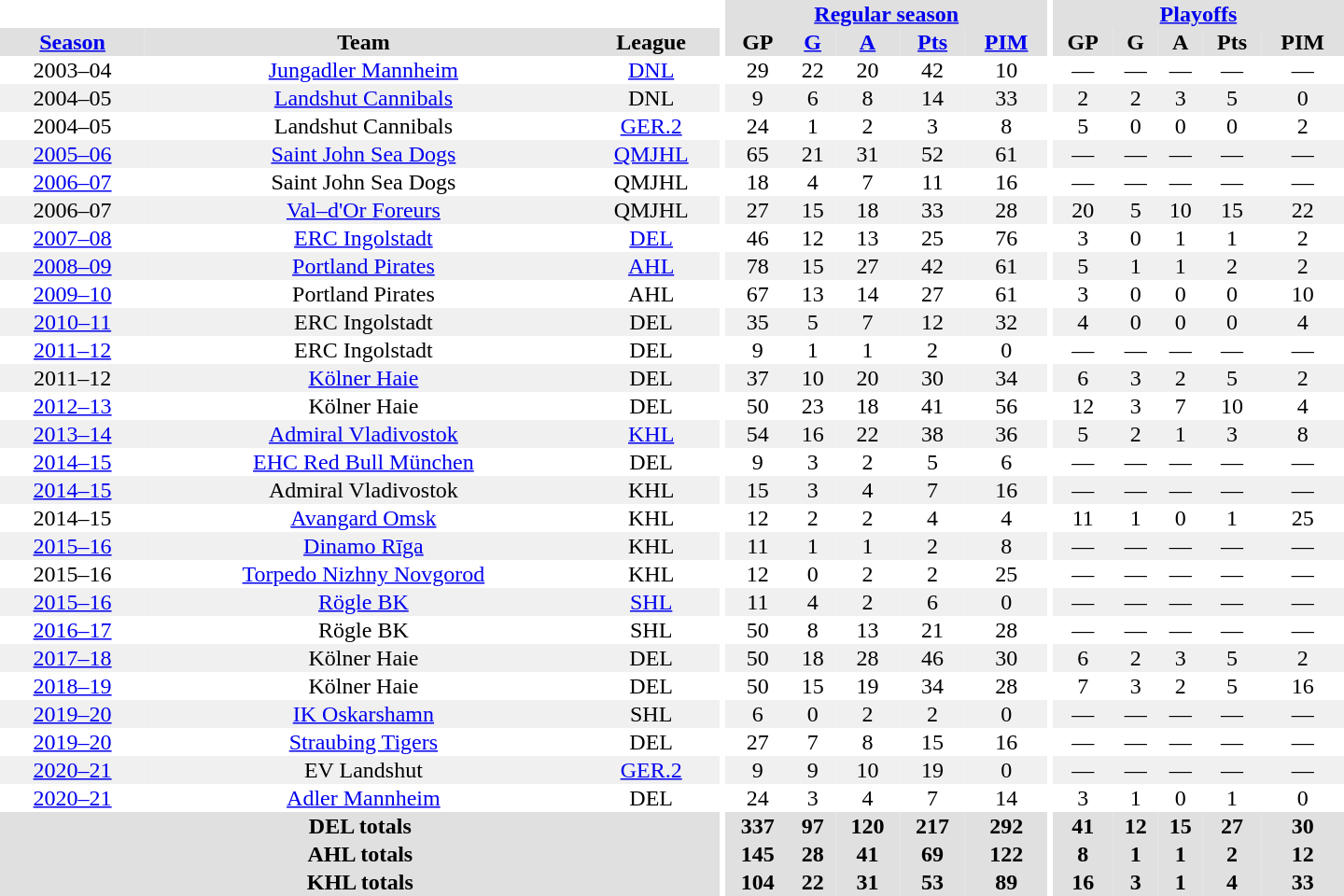<table border="0" cellpadding="1" cellspacing="0" style="text-align:center; width:60em">
<tr bgcolor="#e0e0e0">
<th colspan="3" bgcolor="#ffffff"></th>
<th rowspan="99" bgcolor="#ffffff"></th>
<th colspan="5"><a href='#'>Regular season</a></th>
<th rowspan="99" bgcolor="#ffffff"></th>
<th colspan="5"><a href='#'>Playoffs</a></th>
</tr>
<tr bgcolor="#e0e0e0">
<th><a href='#'>Season</a></th>
<th>Team</th>
<th>League</th>
<th>GP</th>
<th><a href='#'>G</a></th>
<th><a href='#'>A</a></th>
<th><a href='#'>Pts</a></th>
<th><a href='#'>PIM</a></th>
<th>GP</th>
<th>G</th>
<th>A</th>
<th>Pts</th>
<th>PIM</th>
</tr>
<tr>
<td>2003–04</td>
<td><a href='#'>Jungadler Mannheim</a></td>
<td><a href='#'>DNL</a></td>
<td>29</td>
<td>22</td>
<td>20</td>
<td>42</td>
<td>10</td>
<td>—</td>
<td>—</td>
<td>—</td>
<td>—</td>
<td>—</td>
</tr>
<tr bgcolor="#f0f0f0">
<td>2004–05</td>
<td><a href='#'>Landshut Cannibals</a></td>
<td>DNL</td>
<td>9</td>
<td>6</td>
<td>8</td>
<td>14</td>
<td>33</td>
<td>2</td>
<td>2</td>
<td>3</td>
<td>5</td>
<td>0</td>
</tr>
<tr>
<td>2004–05</td>
<td>Landshut Cannibals</td>
<td><a href='#'>GER.2</a></td>
<td>24</td>
<td>1</td>
<td>2</td>
<td>3</td>
<td>8</td>
<td>5</td>
<td>0</td>
<td>0</td>
<td>0</td>
<td>2</td>
</tr>
<tr bgcolor="#f0f0f0">
<td><a href='#'>2005–06</a></td>
<td><a href='#'>Saint John Sea Dogs</a></td>
<td><a href='#'>QMJHL</a></td>
<td>65</td>
<td>21</td>
<td>31</td>
<td>52</td>
<td>61</td>
<td>—</td>
<td>—</td>
<td>—</td>
<td>—</td>
<td>—</td>
</tr>
<tr>
<td><a href='#'>2006–07</a></td>
<td>Saint John Sea Dogs</td>
<td>QMJHL</td>
<td>18</td>
<td>4</td>
<td>7</td>
<td>11</td>
<td>16</td>
<td>—</td>
<td>—</td>
<td>—</td>
<td>—</td>
<td>—</td>
</tr>
<tr bgcolor="#f0f0f0">
<td>2006–07</td>
<td><a href='#'>Val–d'Or Foreurs</a></td>
<td>QMJHL</td>
<td>27</td>
<td>15</td>
<td>18</td>
<td>33</td>
<td>28</td>
<td>20</td>
<td>5</td>
<td>10</td>
<td>15</td>
<td>22</td>
</tr>
<tr>
<td><a href='#'>2007–08</a></td>
<td><a href='#'>ERC Ingolstadt</a></td>
<td><a href='#'>DEL</a></td>
<td>46</td>
<td>12</td>
<td>13</td>
<td>25</td>
<td>76</td>
<td>3</td>
<td>0</td>
<td>1</td>
<td>1</td>
<td>2</td>
</tr>
<tr bgcolor="#f0f0f0">
<td><a href='#'>2008–09</a></td>
<td><a href='#'>Portland Pirates</a></td>
<td><a href='#'>AHL</a></td>
<td>78</td>
<td>15</td>
<td>27</td>
<td>42</td>
<td>61</td>
<td>5</td>
<td>1</td>
<td>1</td>
<td>2</td>
<td>2</td>
</tr>
<tr>
<td><a href='#'>2009–10</a></td>
<td>Portland Pirates</td>
<td>AHL</td>
<td>67</td>
<td>13</td>
<td>14</td>
<td>27</td>
<td>61</td>
<td>3</td>
<td>0</td>
<td>0</td>
<td>0</td>
<td>10</td>
</tr>
<tr bgcolor="#f0f0f0">
<td><a href='#'>2010–11</a></td>
<td>ERC Ingolstadt</td>
<td>DEL</td>
<td>35</td>
<td>5</td>
<td>7</td>
<td>12</td>
<td>32</td>
<td>4</td>
<td>0</td>
<td>0</td>
<td>0</td>
<td>4</td>
</tr>
<tr>
<td><a href='#'>2011–12</a></td>
<td>ERC Ingolstadt</td>
<td>DEL</td>
<td>9</td>
<td>1</td>
<td>1</td>
<td>2</td>
<td>0</td>
<td>—</td>
<td>—</td>
<td>—</td>
<td>—</td>
<td>—</td>
</tr>
<tr bgcolor="#f0f0f0">
<td>2011–12</td>
<td><a href='#'>Kölner Haie</a></td>
<td>DEL</td>
<td>37</td>
<td>10</td>
<td>20</td>
<td>30</td>
<td>34</td>
<td>6</td>
<td>3</td>
<td>2</td>
<td>5</td>
<td>2</td>
</tr>
<tr>
<td><a href='#'>2012–13</a></td>
<td>Kölner Haie</td>
<td>DEL</td>
<td>50</td>
<td>23</td>
<td>18</td>
<td>41</td>
<td>56</td>
<td>12</td>
<td>3</td>
<td>7</td>
<td>10</td>
<td>4</td>
</tr>
<tr bgcolor="#f0f0f0">
<td><a href='#'>2013–14</a></td>
<td><a href='#'>Admiral Vladivostok</a></td>
<td><a href='#'>KHL</a></td>
<td>54</td>
<td>16</td>
<td>22</td>
<td>38</td>
<td>36</td>
<td>5</td>
<td>2</td>
<td>1</td>
<td>3</td>
<td>8</td>
</tr>
<tr>
<td><a href='#'>2014–15</a></td>
<td><a href='#'>EHC Red Bull München</a></td>
<td>DEL</td>
<td>9</td>
<td>3</td>
<td>2</td>
<td>5</td>
<td>6</td>
<td>—</td>
<td>—</td>
<td>—</td>
<td>—</td>
<td>—</td>
</tr>
<tr bgcolor="#f0f0f0">
<td><a href='#'>2014–15</a></td>
<td>Admiral Vladivostok</td>
<td>KHL</td>
<td>15</td>
<td>3</td>
<td>4</td>
<td>7</td>
<td>16</td>
<td>—</td>
<td>—</td>
<td>—</td>
<td>—</td>
<td>—</td>
</tr>
<tr>
<td>2014–15</td>
<td><a href='#'>Avangard Omsk</a></td>
<td>KHL</td>
<td>12</td>
<td>2</td>
<td>2</td>
<td>4</td>
<td>4</td>
<td>11</td>
<td>1</td>
<td>0</td>
<td>1</td>
<td>25</td>
</tr>
<tr bgcolor="#f0f0f0">
<td><a href='#'>2015–16</a></td>
<td><a href='#'>Dinamo Rīga</a></td>
<td>KHL</td>
<td>11</td>
<td>1</td>
<td>1</td>
<td>2</td>
<td>8</td>
<td>—</td>
<td>—</td>
<td>—</td>
<td>—</td>
<td>—</td>
</tr>
<tr>
<td>2015–16</td>
<td><a href='#'>Torpedo Nizhny Novgorod</a></td>
<td>KHL</td>
<td>12</td>
<td>0</td>
<td>2</td>
<td>2</td>
<td>25</td>
<td>—</td>
<td>—</td>
<td>—</td>
<td>—</td>
<td>—</td>
</tr>
<tr bgcolor="#f0f0f0">
<td><a href='#'>2015–16</a></td>
<td><a href='#'>Rögle BK</a></td>
<td><a href='#'>SHL</a></td>
<td>11</td>
<td>4</td>
<td>2</td>
<td>6</td>
<td>0</td>
<td>—</td>
<td>—</td>
<td>—</td>
<td>—</td>
<td>—</td>
</tr>
<tr>
<td><a href='#'>2016–17</a></td>
<td>Rögle BK</td>
<td>SHL</td>
<td>50</td>
<td>8</td>
<td>13</td>
<td>21</td>
<td>28</td>
<td>—</td>
<td>—</td>
<td>—</td>
<td>—</td>
<td>—</td>
</tr>
<tr bgcolor="#f0f0f0">
<td><a href='#'>2017–18</a></td>
<td>Kölner Haie</td>
<td>DEL</td>
<td>50</td>
<td>18</td>
<td>28</td>
<td>46</td>
<td>30</td>
<td>6</td>
<td>2</td>
<td>3</td>
<td>5</td>
<td>2</td>
</tr>
<tr>
<td><a href='#'>2018–19</a></td>
<td>Kölner Haie</td>
<td>DEL</td>
<td>50</td>
<td>15</td>
<td>19</td>
<td>34</td>
<td>28</td>
<td>7</td>
<td>3</td>
<td>2</td>
<td>5</td>
<td>16</td>
</tr>
<tr bgcolor="#f0f0f0">
<td><a href='#'>2019–20</a></td>
<td><a href='#'>IK Oskarshamn</a></td>
<td>SHL</td>
<td>6</td>
<td>0</td>
<td>2</td>
<td>2</td>
<td>0</td>
<td>—</td>
<td>—</td>
<td>—</td>
<td>—</td>
<td>—</td>
</tr>
<tr>
<td><a href='#'>2019–20</a></td>
<td><a href='#'>Straubing Tigers</a></td>
<td>DEL</td>
<td>27</td>
<td>7</td>
<td>8</td>
<td>15</td>
<td>16</td>
<td>—</td>
<td>—</td>
<td>—</td>
<td>—</td>
<td>—</td>
</tr>
<tr bgcolor="#f0f0f0">
<td><a href='#'>2020–21</a></td>
<td>EV Landshut</td>
<td><a href='#'>GER.2</a></td>
<td>9</td>
<td>9</td>
<td>10</td>
<td>19</td>
<td>0</td>
<td>—</td>
<td>—</td>
<td>—</td>
<td>—</td>
<td>—</td>
</tr>
<tr>
<td><a href='#'>2020–21</a></td>
<td><a href='#'>Adler Mannheim</a></td>
<td>DEL</td>
<td>24</td>
<td>3</td>
<td>4</td>
<td>7</td>
<td>14</td>
<td>3</td>
<td>1</td>
<td>0</td>
<td>1</td>
<td>0</td>
</tr>
<tr bgcolor="#e0e0e0">
<th colspan="3">DEL totals</th>
<th>337</th>
<th>97</th>
<th>120</th>
<th>217</th>
<th>292</th>
<th>41</th>
<th>12</th>
<th>15</th>
<th>27</th>
<th>30</th>
</tr>
<tr bgcolor="#e0e0e0">
<th colspan="3">AHL totals</th>
<th>145</th>
<th>28</th>
<th>41</th>
<th>69</th>
<th>122</th>
<th>8</th>
<th>1</th>
<th>1</th>
<th>2</th>
<th>12</th>
</tr>
<tr bgcolor="#e0e0e0">
<th colspan="3">KHL totals</th>
<th>104</th>
<th>22</th>
<th>31</th>
<th>53</th>
<th>89</th>
<th>16</th>
<th>3</th>
<th>1</th>
<th>4</th>
<th>33</th>
</tr>
</table>
